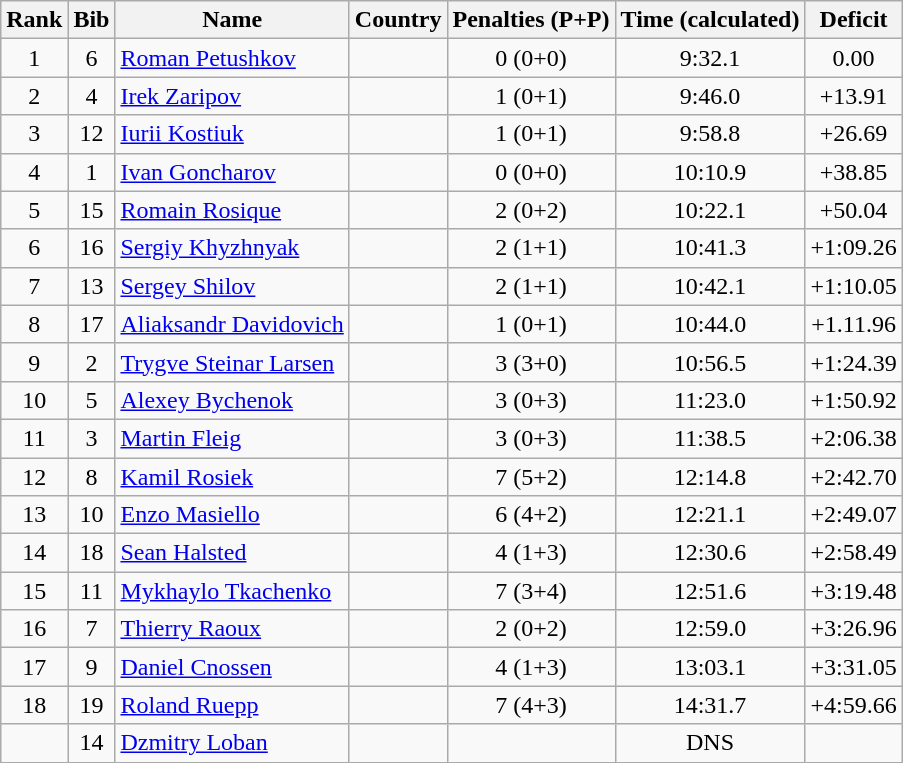<table class="wikitable sortable" style="text-align:center">
<tr>
<th>Rank</th>
<th>Bib</th>
<th>Name</th>
<th>Country</th>
<th>Penalties  (P+P)</th>
<th>Time (calculated)</th>
<th>Deficit</th>
</tr>
<tr>
<td>1</td>
<td>6</td>
<td align=left><a href='#'>Roman Petushkov</a></td>
<td align=left></td>
<td>0 (0+0)</td>
<td>9:32.1</td>
<td>0.00</td>
</tr>
<tr>
<td>2</td>
<td>4</td>
<td align=left><a href='#'>Irek Zaripov</a></td>
<td align=left></td>
<td>1 (0+1)</td>
<td>9:46.0</td>
<td>+13.91</td>
</tr>
<tr>
<td>3</td>
<td>12</td>
<td align=left><a href='#'>Iurii Kostiuk</a></td>
<td align=left></td>
<td>1 (0+1)</td>
<td>9:58.8</td>
<td>+26.69</td>
</tr>
<tr>
<td>4</td>
<td>1</td>
<td align=left><a href='#'>Ivan Goncharov</a></td>
<td align=left></td>
<td>0 (0+0)</td>
<td>10:10.9</td>
<td>+38.85</td>
</tr>
<tr>
<td>5</td>
<td>15</td>
<td align=left><a href='#'>Romain Rosique</a></td>
<td align=left></td>
<td>2 (0+2)</td>
<td>10:22.1</td>
<td>+50.04</td>
</tr>
<tr>
<td>6</td>
<td>16</td>
<td align=left><a href='#'>Sergiy Khyzhnyak</a></td>
<td align=left></td>
<td>2 (1+1)</td>
<td>10:41.3</td>
<td>+1:09.26</td>
</tr>
<tr>
<td>7</td>
<td>13</td>
<td align=left><a href='#'>Sergey Shilov</a></td>
<td align=left></td>
<td>2 (1+1)</td>
<td>10:42.1</td>
<td>+1:10.05</td>
</tr>
<tr>
<td>8</td>
<td>17</td>
<td align=left><a href='#'>Aliaksandr Davidovich</a></td>
<td align=left></td>
<td>1 (0+1)</td>
<td>10:44.0</td>
<td>+1.11.96</td>
</tr>
<tr>
<td>9</td>
<td>2</td>
<td align=left><a href='#'>Trygve Steinar Larsen</a></td>
<td align=left></td>
<td>3 (3+0)</td>
<td>10:56.5</td>
<td>+1:24.39</td>
</tr>
<tr>
<td>10</td>
<td>5</td>
<td align=left><a href='#'>Alexey Bychenok</a></td>
<td align=left></td>
<td>3 (0+3)</td>
<td>11:23.0</td>
<td>+1:50.92</td>
</tr>
<tr>
<td>11</td>
<td>3</td>
<td align=left><a href='#'>Martin Fleig</a></td>
<td align=left></td>
<td>3 (0+3)</td>
<td>11:38.5</td>
<td>+2:06.38</td>
</tr>
<tr>
<td>12</td>
<td>8</td>
<td align=left><a href='#'>Kamil Rosiek</a></td>
<td align=left></td>
<td>7 (5+2)</td>
<td>12:14.8</td>
<td>+2:42.70</td>
</tr>
<tr>
<td>13</td>
<td>10</td>
<td align=left><a href='#'>Enzo Masiello</a></td>
<td align=left></td>
<td>6 (4+2)</td>
<td>12:21.1</td>
<td>+2:49.07</td>
</tr>
<tr>
<td>14</td>
<td>18</td>
<td align=left><a href='#'>Sean Halsted</a></td>
<td align=left></td>
<td>4 (1+3)</td>
<td>12:30.6</td>
<td>+2:58.49</td>
</tr>
<tr>
<td>15</td>
<td>11</td>
<td align=left><a href='#'>Mykhaylo Tkachenko</a></td>
<td align=left></td>
<td>7 (3+4)</td>
<td>12:51.6</td>
<td>+3:19.48</td>
</tr>
<tr>
<td>16</td>
<td>7</td>
<td align=left><a href='#'>Thierry Raoux</a></td>
<td align=left></td>
<td>2 (0+2)</td>
<td>12:59.0</td>
<td>+3:26.96</td>
</tr>
<tr>
<td>17</td>
<td>9</td>
<td align=left><a href='#'>Daniel Cnossen</a></td>
<td align=left></td>
<td>4 (1+3)</td>
<td>13:03.1</td>
<td>+3:31.05</td>
</tr>
<tr>
<td>18</td>
<td>19</td>
<td align=left><a href='#'>Roland Ruepp</a></td>
<td align=left></td>
<td>7 (4+3)</td>
<td>14:31.7</td>
<td>+4:59.66</td>
</tr>
<tr>
<td></td>
<td>14</td>
<td align=left><a href='#'>Dzmitry Loban</a></td>
<td align=left></td>
<td></td>
<td>DNS</td>
<td></td>
</tr>
</table>
